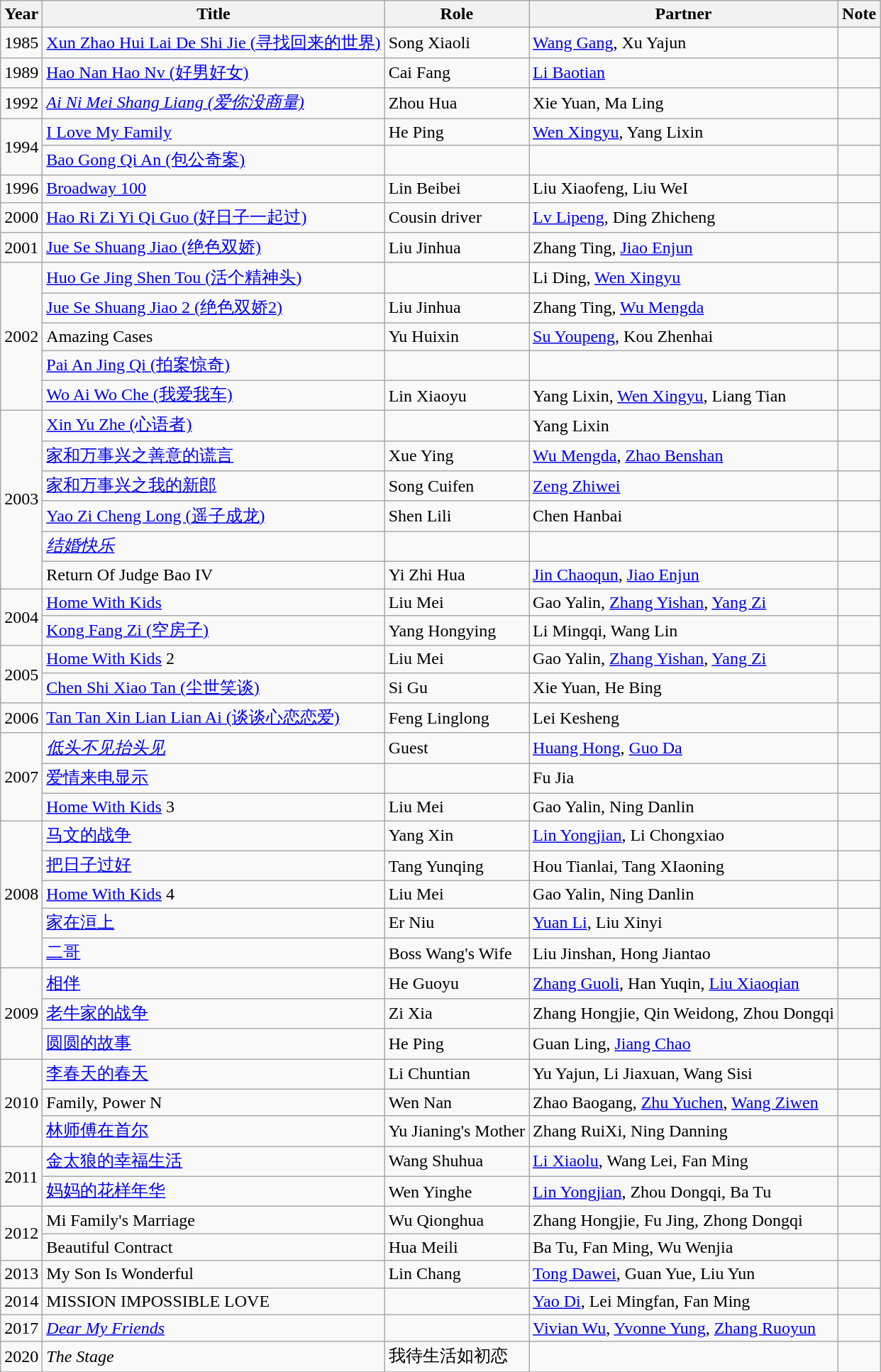<table class="wikitable">
<tr>
<th>Year</th>
<th>Title</th>
<th>Role</th>
<th>Partner</th>
<th>Note</th>
</tr>
<tr>
<td>1985</td>
<td><a href='#'>Xun Zhao Hui Lai De Shi Jie (寻找回来的世界)</a></td>
<td>Song Xiaoli</td>
<td><a href='#'>Wang Gang</a>, Xu Yajun</td>
<td></td>
</tr>
<tr>
<td>1989</td>
<td><a href='#'>Hao Nan Hao Nv (好男好女)</a></td>
<td>Cai Fang</td>
<td><a href='#'>Li Baotian</a></td>
<td></td>
</tr>
<tr>
<td>1992</td>
<td><em><a href='#'>Ai Ni Mei Shang Liang (爱你没商量)</a></em></td>
<td>Zhou Hua</td>
<td>Xie Yuan, Ma Ling</td>
<td></td>
</tr>
<tr>
<td rowspan="2">1994</td>
<td><a href='#'>I Love My Family</a></td>
<td>He Ping</td>
<td><a href='#'>Wen Xingyu</a>, Yang Lixin</td>
<td></td>
</tr>
<tr>
<td><a href='#'>Bao Gong Qi An (包公奇案)</a></td>
<td></td>
<td></td>
<td></td>
</tr>
<tr>
<td>1996</td>
<td><a href='#'>Broadway 100</a></td>
<td>Lin Beibei</td>
<td>Liu Xiaofeng, Liu WeI</td>
<td></td>
</tr>
<tr>
<td>2000</td>
<td><a href='#'>Hao Ri Zi Yi Qi Guo (好日子一起过)</a></td>
<td>Cousin driver</td>
<td><a href='#'>Lv Lipeng</a>, Ding Zhicheng</td>
<td></td>
</tr>
<tr>
<td>2001</td>
<td><a href='#'>Jue Se Shuang Jiao (绝色双娇)</a></td>
<td>Liu Jinhua</td>
<td>Zhang Ting, <a href='#'>Jiao Enjun</a></td>
<td></td>
</tr>
<tr>
<td rowspan="5">2002</td>
<td><a href='#'>Huo Ge Jing Shen Tou (活个精神头)</a></td>
<td></td>
<td>Li Ding, <a href='#'>Wen Xingyu</a></td>
<td></td>
</tr>
<tr>
<td><a href='#'>Jue Se Shuang Jiao 2 (绝色双娇2)</a></td>
<td>Liu Jinhua</td>
<td>Zhang Ting, <a href='#'>Wu Mengda</a></td>
<td></td>
</tr>
<tr>
<td>Amazing Cases</td>
<td>Yu Huixin</td>
<td><a href='#'>Su Youpeng</a>, Kou Zhenhai</td>
<td></td>
</tr>
<tr>
<td><a href='#'>Pai An Jing Qi (拍案惊奇)</a></td>
<td></td>
<td></td>
<td></td>
</tr>
<tr>
<td><a href='#'>Wo Ai Wo Che (我爱我车)</a></td>
<td>Lin Xiaoyu</td>
<td>Yang Lixin, <a href='#'>Wen Xingyu</a>, Liang Tian</td>
<td></td>
</tr>
<tr>
<td rowspan="6">2003</td>
<td><a href='#'>Xin Yu Zhe (心语者)</a></td>
<td></td>
<td>Yang Lixin</td>
<td></td>
</tr>
<tr>
<td><a href='#'>家和万事兴之善意的谎言</a></td>
<td>Xue Ying</td>
<td><a href='#'>Wu Mengda</a>, <a href='#'>Zhao Benshan</a></td>
<td></td>
</tr>
<tr>
<td><a href='#'>家和万事兴之我的新郎</a></td>
<td>Song Cuifen</td>
<td><a href='#'>Zeng Zhiwei</a></td>
<td></td>
</tr>
<tr>
<td><a href='#'>Yao Zi Cheng Long (遥子成龙)</a></td>
<td>Shen Lili</td>
<td>Chen Hanbai</td>
<td></td>
</tr>
<tr>
<td><em><a href='#'>结婚快乐</a></em></td>
<td></td>
<td></td>
<td></td>
</tr>
<tr>
<td>Return Of Judge Bao IV</td>
<td>Yi Zhi Hua</td>
<td><a href='#'>Jin Chaoqun</a>, <a href='#'>Jiao Enjun</a></td>
<td></td>
</tr>
<tr>
<td rowspan="2">2004</td>
<td><a href='#'>Home With Kids</a></td>
<td>Liu Mei</td>
<td>Gao Yalin, <a href='#'>Zhang Yishan</a>, <a href='#'>Yang Zi</a></td>
<td></td>
</tr>
<tr>
<td><a href='#'>Kong Fang Zi (空房子)</a></td>
<td>Yang Hongying</td>
<td>Li Mingqi, Wang Lin</td>
<td></td>
</tr>
<tr>
<td rowspan="2">2005</td>
<td><a href='#'>Home With Kids</a> 2</td>
<td>Liu Mei</td>
<td>Gao Yalin, <a href='#'>Zhang Yishan</a>, <a href='#'>Yang Zi</a></td>
<td></td>
</tr>
<tr>
<td><a href='#'>Chen Shi Xiao Tan (尘世笑谈)</a></td>
<td>Si Gu</td>
<td>Xie Yuan, He Bing</td>
<td></td>
</tr>
<tr>
<td>2006</td>
<td><a href='#'>Tan Tan Xin Lian Lian Ai (谈谈心恋恋爱)</a></td>
<td>Feng Linglong</td>
<td>Lei Kesheng</td>
<td></td>
</tr>
<tr>
<td rowspan="3">2007</td>
<td><em><a href='#'>低头不见抬头见</a></em></td>
<td>Guest</td>
<td><a href='#'>Huang Hong</a>, <a href='#'>Guo Da</a></td>
<td></td>
</tr>
<tr>
<td><a href='#'>爱情来电显示</a></td>
<td></td>
<td>Fu Jia</td>
<td></td>
</tr>
<tr>
<td><a href='#'>Home With Kids</a> 3</td>
<td>Liu Mei</td>
<td>Gao Yalin, Ning Danlin</td>
<td></td>
</tr>
<tr>
<td rowspan="5">2008</td>
<td><a href='#'>马文的战争</a></td>
<td>Yang Xin</td>
<td><a href='#'>Lin Yongjian</a>, Li Chongxiao</td>
<td></td>
</tr>
<tr>
<td><a href='#'>把日子过好</a></td>
<td>Tang Yunqing</td>
<td>Hou Tianlai, Tang XIaoning</td>
<td></td>
</tr>
<tr>
<td><a href='#'>Home With Kids</a> 4</td>
<td>Liu Mei</td>
<td>Gao Yalin, Ning Danlin</td>
<td></td>
</tr>
<tr>
<td><a href='#'>家在洹上</a></td>
<td>Er Niu</td>
<td><a href='#'>Yuan Li</a>, Liu Xinyi</td>
<td></td>
</tr>
<tr>
<td><a href='#'>二哥</a></td>
<td>Boss Wang's Wife</td>
<td>Liu Jinshan, Hong Jiantao</td>
<td></td>
</tr>
<tr>
<td rowspan="3">2009</td>
<td><a href='#'>相伴</a></td>
<td>He Guoyu</td>
<td><a href='#'>Zhang Guoli</a>, Han Yuqin, <a href='#'>Liu Xiaoqian</a></td>
<td></td>
</tr>
<tr>
<td><a href='#'>老牛家的战争</a></td>
<td>Zi Xia</td>
<td>Zhang Hongjie, Qin Weidong, Zhou Dongqi</td>
<td></td>
</tr>
<tr>
<td><a href='#'>圆圆的故事</a></td>
<td>He Ping</td>
<td>Guan Ling, <a href='#'>Jiang Chao</a></td>
<td></td>
</tr>
<tr>
<td rowspan="3">2010</td>
<td><a href='#'>李春天的春天</a></td>
<td>Li Chuntian</td>
<td>Yu Yajun, Li Jiaxuan, Wang Sisi</td>
<td></td>
</tr>
<tr>
<td>Family, Power N</td>
<td>Wen Nan</td>
<td>Zhao Baogang, <a href='#'>Zhu Yuchen</a>, <a href='#'>Wang Ziwen</a></td>
<td></td>
</tr>
<tr>
<td><a href='#'>林师傅在首尔</a></td>
<td>Yu Jianing's Mother</td>
<td>Zhang RuiXi, Ning Danning</td>
<td></td>
</tr>
<tr>
<td rowspan="2">2011</td>
<td><a href='#'>金太狼的幸福生活</a></td>
<td>Wang Shuhua</td>
<td><a href='#'>Li Xiaolu</a>, Wang Lei, Fan Ming</td>
<td></td>
</tr>
<tr>
<td><em> </em><a href='#'>妈妈的花样年华</a></td>
<td>Wen Yinghe</td>
<td><a href='#'>Lin Yongjian</a>, Zhou Dongqi, Ba Tu</td>
<td></td>
</tr>
<tr>
<td rowspan="2">2012</td>
<td>Mi Family's Marriage</td>
<td>Wu Qionghua</td>
<td>Zhang Hongjie, Fu Jing, Zhong Dongqi</td>
<td></td>
</tr>
<tr>
<td>Beautiful Contract</td>
<td>Hua Meili</td>
<td>Ba Tu, Fan Ming, Wu Wenjia</td>
<td></td>
</tr>
<tr>
<td>2013</td>
<td>My Son Is Wonderful</td>
<td>Lin Chang</td>
<td><a href='#'>Tong Dawei</a>, Guan Yue, Liu Yun</td>
<td></td>
</tr>
<tr>
<td>2014</td>
<td>MISSION IMPOSSIBLE LOVE</td>
<td></td>
<td><a href='#'>Yao Di</a>, Lei Mingfan, Fan Ming</td>
<td></td>
</tr>
<tr>
<td>2017</td>
<td><em><a href='#'>Dear My Friends</a></em></td>
<td></td>
<td><a href='#'>Vivian Wu</a>, <a href='#'>Yvonne Yung</a>, <a href='#'>Zhang Ruoyun</a></td>
<td></td>
</tr>
<tr>
<td>2020</td>
<td><em>The Stage</em></td>
<td>我待生活如初恋</td>
<td></td>
<td></td>
</tr>
<tr>
</tr>
</table>
